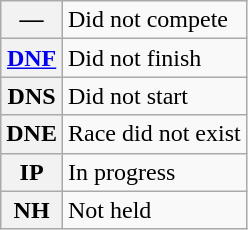<table class="wikitable">
<tr>
<th scope="row">—</th>
<td>Did not compete</td>
</tr>
<tr>
<th scope="row"><a href='#'>DNF</a></th>
<td>Did not finish</td>
</tr>
<tr>
<th scope="row">DNS</th>
<td>Did not start</td>
</tr>
<tr>
<th scope="row">DNE</th>
<td>Race did not exist</td>
</tr>
<tr>
<th scope="row">IP</th>
<td>In progress</td>
</tr>
<tr>
<th scope="row">NH</th>
<td>Not held</td>
</tr>
</table>
